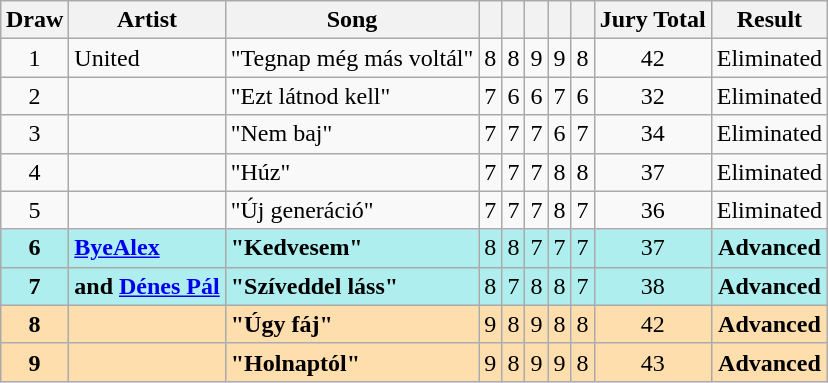<table class="sortable wikitable" style="margin: 1em auto 1em auto; text-align:center">
<tr>
<th>Draw</th>
<th>Artist</th>
<th>Song</th>
<th><small></small></th>
<th><small></small></th>
<th><small></small></th>
<th><small></small></th>
<th><small></small></th>
<th>Jury Total</th>
<th>Result</th>
</tr>
<tr>
<td>1</td>
<td align="left">United</td>
<td align="left">"Tegnap még más voltál"</td>
<td>8</td>
<td>8</td>
<td>9</td>
<td>9</td>
<td>8</td>
<td>42</td>
<td>Eliminated</td>
</tr>
<tr>
<td>2</td>
<td align="left"></td>
<td align="left">"Ezt látnod kell"</td>
<td>7</td>
<td>6</td>
<td>6</td>
<td>7</td>
<td>6</td>
<td>32</td>
<td>Eliminated</td>
</tr>
<tr>
<td>3</td>
<td align="left"></td>
<td align="left">"Nem baj"</td>
<td>7</td>
<td>7</td>
<td>7</td>
<td>6</td>
<td>7</td>
<td>34</td>
<td>Eliminated</td>
</tr>
<tr>
<td>4</td>
<td align="left"></td>
<td align="left">"Húz"</td>
<td>7</td>
<td>7</td>
<td>7</td>
<td>8</td>
<td>8</td>
<td>37</td>
<td>Eliminated</td>
</tr>
<tr>
<td>5</td>
<td align="left"></td>
<td align="left">"Új generáció"</td>
<td>7</td>
<td>7</td>
<td>7</td>
<td>8</td>
<td>7</td>
<td>36</td>
<td>Eliminated</td>
</tr>
<tr style="background:paleturquoise;">
<td><strong>6</strong></td>
<td align="left"><strong><a href='#'>ByeAlex</a></strong></td>
<td align="left"><strong>"Kedvesem"</strong></td>
<td>8</td>
<td>8</td>
<td>7</td>
<td>7</td>
<td>7</td>
<td>37</td>
<td><strong>Advanced</strong></td>
</tr>
<tr style="background:paleturquoise;">
<td><strong>7</strong></td>
<td align="left"><strong> and <a href='#'>Dénes Pál</a></strong></td>
<td align="left"><strong>"Szíveddel láss"</strong></td>
<td>8</td>
<td>7</td>
<td>8</td>
<td>8</td>
<td>7</td>
<td>38</td>
<td><strong>Advanced</strong></td>
</tr>
<tr style="background:navajowhite;">
<td><strong>8</strong></td>
<td align="left"><strong></strong></td>
<td align="left"><strong>"Úgy fáj"</strong></td>
<td>9</td>
<td>8</td>
<td>9</td>
<td>8</td>
<td>8</td>
<td>42</td>
<td><strong>Advanced</strong></td>
</tr>
<tr style="background:navajowhite;">
<td><strong>9</strong></td>
<td align="left"><strong></strong></td>
<td align="left"><strong>"Holnaptól"</strong></td>
<td>9</td>
<td>8</td>
<td>9</td>
<td>9</td>
<td>8</td>
<td>43</td>
<td><strong>Advanced</strong></td>
</tr>
</table>
